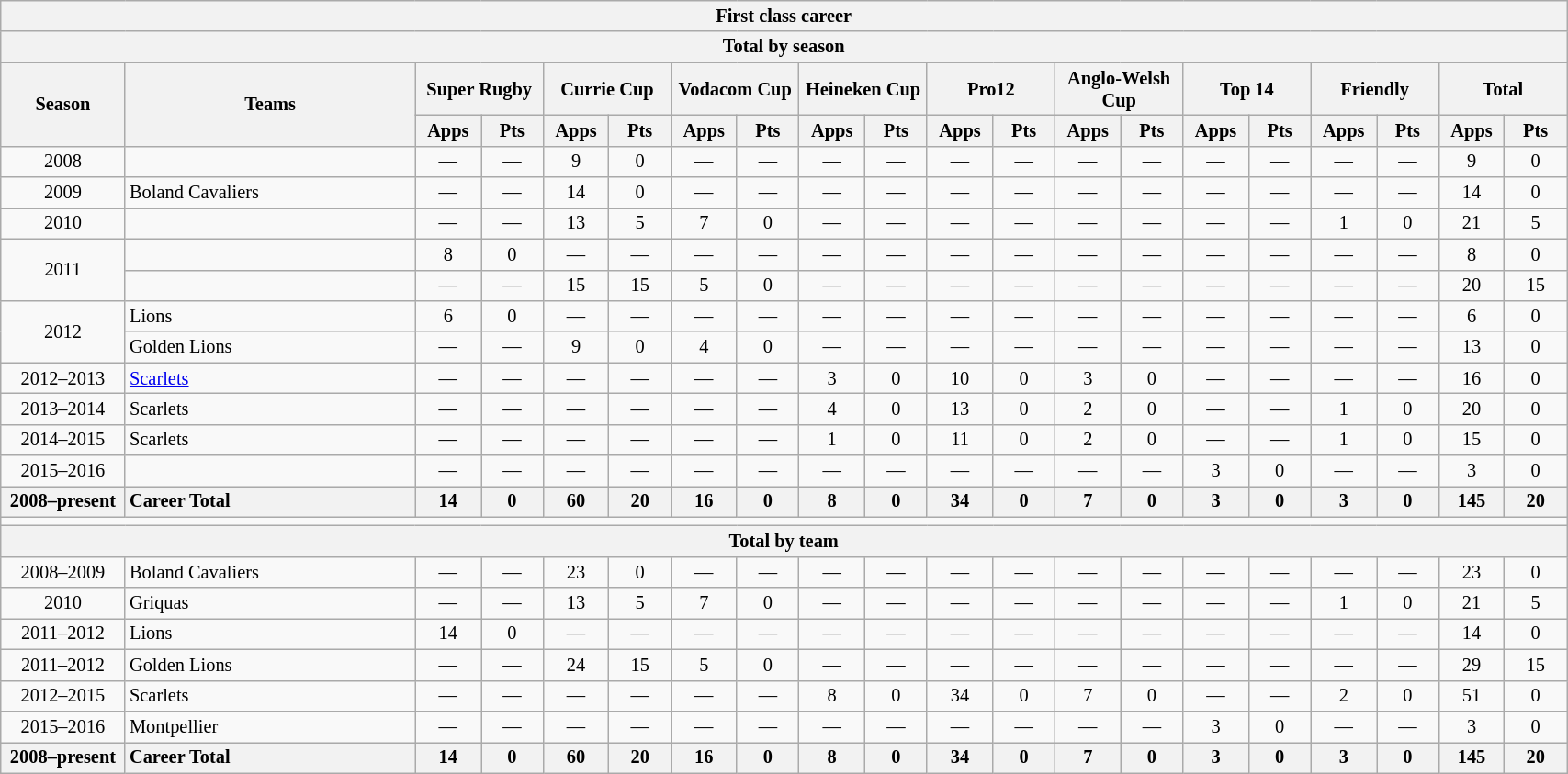<table class="wikitable" style="text-align:center; font-size:85%; width:90%">
<tr>
<th colspan=100%>First class career</th>
</tr>
<tr>
<th colspan=100%>Total by season</th>
</tr>
<tr>
<th style="width:6%;"  rowspan=2>Season</th>
<th style="width:14%;" rowspan=2>Teams</th>
<th colspan=2>Super Rugby</th>
<th colspan=2>Currie Cup</th>
<th colspan=2>Vodacom Cup</th>
<th colspan=2>Heineken Cup</th>
<th colspan=2>Pro12</th>
<th colspan=2>Anglo-Welsh Cup</th>
<th colspan=2>Top 14</th>
<th colspan=2>Friendly</th>
<th colspan=2>Total</th>
</tr>
<tr>
<th style="width:3%;">Apps</th>
<th style="width:3%;">Pts</th>
<th style="width:3%;">Apps</th>
<th style="width:3%;">Pts</th>
<th style="width:3%;">Apps</th>
<th style="width:3%;">Pts</th>
<th style="width:3%;">Apps</th>
<th style="width:3%;">Pts</th>
<th style="width:3%;">Apps</th>
<th style="width:3%;">Pts</th>
<th style="width:3%;">Apps</th>
<th style="width:3%;">Pts</th>
<th style="width:3%;">Apps</th>
<th style="width:3%;">Pts</th>
<th style="width:3%;">Apps</th>
<th style="width:3%;">Pts</th>
<th style="width:3%;">Apps</th>
<th style="width:3%;">Pts</th>
</tr>
<tr>
<td>2008</td>
<td style="text-align:left;"></td>
<td>—</td>
<td>—</td>
<td>9</td>
<td>0</td>
<td>—</td>
<td>—</td>
<td>—</td>
<td>—</td>
<td>—</td>
<td>—</td>
<td>—</td>
<td>—</td>
<td>—</td>
<td>—</td>
<td>—</td>
<td>—</td>
<td>9</td>
<td>0</td>
</tr>
<tr>
<td>2009</td>
<td style="text-align:left;">Boland Cavaliers</td>
<td>—</td>
<td>—</td>
<td>14</td>
<td>0</td>
<td>—</td>
<td>—</td>
<td>—</td>
<td>—</td>
<td>—</td>
<td>—</td>
<td>—</td>
<td>—</td>
<td>—</td>
<td>—</td>
<td>—</td>
<td>—</td>
<td>14</td>
<td>0</td>
</tr>
<tr>
<td>2010</td>
<td style="text-align:left;"></td>
<td>—</td>
<td>—</td>
<td>13</td>
<td>5</td>
<td>7</td>
<td>0</td>
<td>—</td>
<td>—</td>
<td>—</td>
<td>—</td>
<td>—</td>
<td>—</td>
<td>—</td>
<td>—</td>
<td>1</td>
<td>0</td>
<td>21</td>
<td>5</td>
</tr>
<tr>
<td rowspan=2>2011</td>
<td style="text-align:left;"></td>
<td>8</td>
<td>0</td>
<td>—</td>
<td>—</td>
<td>—</td>
<td>—</td>
<td>—</td>
<td>—</td>
<td>—</td>
<td>—</td>
<td>—</td>
<td>—</td>
<td>—</td>
<td>—</td>
<td>—</td>
<td>—</td>
<td>8</td>
<td>0</td>
</tr>
<tr>
<td style="text-align:left;"></td>
<td>—</td>
<td>—</td>
<td>15</td>
<td>15</td>
<td>5</td>
<td>0</td>
<td>—</td>
<td>—</td>
<td>—</td>
<td>—</td>
<td>—</td>
<td>—</td>
<td>—</td>
<td>—</td>
<td>—</td>
<td>—</td>
<td>20</td>
<td>15</td>
</tr>
<tr>
<td rowspan=2>2012</td>
<td style="text-align:left;">Lions</td>
<td>6</td>
<td>0</td>
<td>—</td>
<td>—</td>
<td>—</td>
<td>—</td>
<td>—</td>
<td>—</td>
<td>—</td>
<td>—</td>
<td>—</td>
<td>—</td>
<td>—</td>
<td>—</td>
<td>—</td>
<td>—</td>
<td>6</td>
<td>0</td>
</tr>
<tr>
<td style="text-align:left;">Golden Lions</td>
<td>—</td>
<td>—</td>
<td>9</td>
<td>0</td>
<td>4</td>
<td>0</td>
<td>—</td>
<td>—</td>
<td>—</td>
<td>—</td>
<td>—</td>
<td>—</td>
<td>—</td>
<td>—</td>
<td>—</td>
<td>—</td>
<td>13</td>
<td>0</td>
</tr>
<tr>
<td>2012–2013</td>
<td style="text-align:left;"><a href='#'>Scarlets</a></td>
<td>—</td>
<td>—</td>
<td>—</td>
<td>—</td>
<td>—</td>
<td>—</td>
<td>3</td>
<td>0</td>
<td>10</td>
<td>0</td>
<td>3</td>
<td>0</td>
<td>—</td>
<td>—</td>
<td>—</td>
<td>—</td>
<td>16</td>
<td>0</td>
</tr>
<tr>
<td>2013–2014</td>
<td style="text-align:left;">Scarlets</td>
<td>—</td>
<td>—</td>
<td>—</td>
<td>—</td>
<td>—</td>
<td>—</td>
<td>4</td>
<td>0</td>
<td>13</td>
<td>0</td>
<td>2</td>
<td>0</td>
<td>—</td>
<td>—</td>
<td>1</td>
<td>0</td>
<td>20</td>
<td>0</td>
</tr>
<tr>
<td>2014–2015</td>
<td style="text-align:left;">Scarlets</td>
<td>—</td>
<td>—</td>
<td>—</td>
<td>—</td>
<td>—</td>
<td>—</td>
<td>1</td>
<td>0</td>
<td>11</td>
<td>0</td>
<td>2</td>
<td>0</td>
<td>—</td>
<td>—</td>
<td>1</td>
<td>0</td>
<td>15</td>
<td>0</td>
</tr>
<tr>
<td>2015–2016</td>
<td style="text-align:left;"></td>
<td>—</td>
<td>—</td>
<td>—</td>
<td>—</td>
<td>—</td>
<td>—</td>
<td>—</td>
<td>—</td>
<td>—</td>
<td>—</td>
<td>—</td>
<td>—</td>
<td>3</td>
<td>0</td>
<td>—</td>
<td>—</td>
<td>3</td>
<td>0</td>
</tr>
<tr>
<th>2008–present</th>
<th style="text-align:left;">Career Total</th>
<th>14</th>
<th>0</th>
<th>60</th>
<th>20</th>
<th>16</th>
<th>0</th>
<th>8</th>
<th>0</th>
<th>34</th>
<th>0</th>
<th>7</th>
<th>0</th>
<th>3</th>
<th>0</th>
<th>3</th>
<th>0</th>
<th>145</th>
<th>20</th>
</tr>
<tr>
<td colspan=100%></td>
</tr>
<tr>
<th colspan=100%>Total by team</th>
</tr>
<tr>
<td>2008–2009</td>
<td style="text-align:left;">Boland Cavaliers</td>
<td>—</td>
<td>—</td>
<td>23</td>
<td>0</td>
<td>—</td>
<td>—</td>
<td>—</td>
<td>—</td>
<td>—</td>
<td>—</td>
<td>—</td>
<td>—</td>
<td>—</td>
<td>—</td>
<td>—</td>
<td>—</td>
<td>23</td>
<td>0</td>
</tr>
<tr>
<td>2010</td>
<td style="text-align:left;">Griquas</td>
<td>—</td>
<td>—</td>
<td>13</td>
<td>5</td>
<td>7</td>
<td>0</td>
<td>—</td>
<td>—</td>
<td>—</td>
<td>—</td>
<td>—</td>
<td>—</td>
<td>—</td>
<td>—</td>
<td>1</td>
<td>0</td>
<td>21</td>
<td>5</td>
</tr>
<tr>
<td>2011–2012</td>
<td style="text-align:left;">Lions</td>
<td>14</td>
<td>0</td>
<td>—</td>
<td>—</td>
<td>—</td>
<td>—</td>
<td>—</td>
<td>—</td>
<td>—</td>
<td>—</td>
<td>—</td>
<td>—</td>
<td>—</td>
<td>—</td>
<td>—</td>
<td>—</td>
<td>14</td>
<td>0</td>
</tr>
<tr>
<td>2011–2012</td>
<td style="text-align:left;">Golden Lions</td>
<td>—</td>
<td>—</td>
<td>24</td>
<td>15</td>
<td>5</td>
<td>0</td>
<td>—</td>
<td>—</td>
<td>—</td>
<td>—</td>
<td>—</td>
<td>—</td>
<td>—</td>
<td>—</td>
<td>—</td>
<td>—</td>
<td>29</td>
<td>15</td>
</tr>
<tr>
<td>2012–2015</td>
<td style="text-align:left;">Scarlets</td>
<td>—</td>
<td>—</td>
<td>—</td>
<td>—</td>
<td>—</td>
<td>—</td>
<td>8</td>
<td>0</td>
<td>34</td>
<td>0</td>
<td>7</td>
<td>0</td>
<td>—</td>
<td>—</td>
<td>2</td>
<td>0</td>
<td>51</td>
<td>0</td>
</tr>
<tr>
<td>2015–2016</td>
<td style="text-align:left;">Montpellier</td>
<td>—</td>
<td>—</td>
<td>—</td>
<td>—</td>
<td>—</td>
<td>—</td>
<td>—</td>
<td>—</td>
<td>—</td>
<td>—</td>
<td>—</td>
<td>—</td>
<td>3</td>
<td>0</td>
<td>—</td>
<td>—</td>
<td>3</td>
<td>0</td>
</tr>
<tr>
<th>2008–present</th>
<th style="text-align:left;">Career Total</th>
<th>14</th>
<th>0</th>
<th>60</th>
<th>20</th>
<th>16</th>
<th>0</th>
<th>8</th>
<th>0</th>
<th>34</th>
<th>0</th>
<th>7</th>
<th>0</th>
<th>3</th>
<th>0</th>
<th>3</th>
<th>0</th>
<th>145</th>
<th>20</th>
</tr>
</table>
